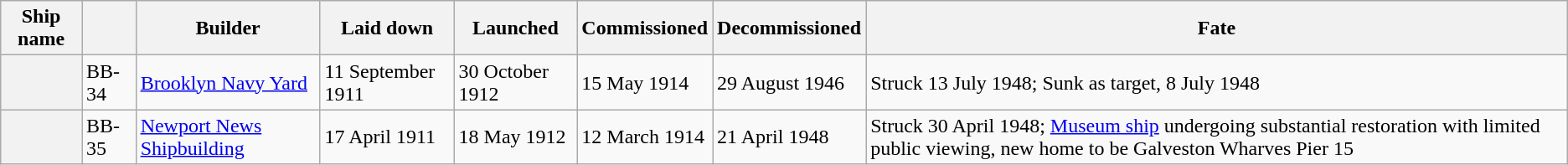<table class="wikitable plainrowheaders">
<tr>
<th scope="col">Ship name</th>
<th scope="col"></th>
<th scope="col">Builder</th>
<th scope="col">Laid down</th>
<th scope="col">Launched</th>
<th scope="col">Commissioned</th>
<th scope="col">Decommissioned</th>
<th scope="col">Fate</th>
</tr>
<tr>
<th scope="row"></th>
<td>BB-34</td>
<td><a href='#'>Brooklyn Navy Yard</a></td>
<td>11 September 1911</td>
<td>30 October 1912</td>
<td>15 May 1914</td>
<td>29 August 1946</td>
<td>Struck 13 July 1948; Sunk as target, 8 July 1948</td>
</tr>
<tr>
<th scope="row"></th>
<td>BB-35</td>
<td><a href='#'>Newport News Shipbuilding</a></td>
<td>17 April 1911</td>
<td>18 May 1912</td>
<td>12 March 1914</td>
<td>21 April 1948</td>
<td>Struck 30 April 1948; <a href='#'>Museum ship</a> undergoing substantial restoration with limited public viewing, new home to be Galveston Wharves Pier 15</td>
</tr>
</table>
